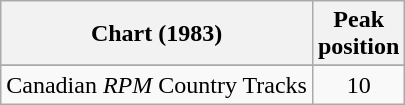<table class="wikitable sortable">
<tr>
<th align="left">Chart (1983)</th>
<th align="center">Peak<br>position</th>
</tr>
<tr>
</tr>
<tr>
<td align="left">Canadian <em>RPM</em> Country Tracks</td>
<td align="center">10</td>
</tr>
</table>
